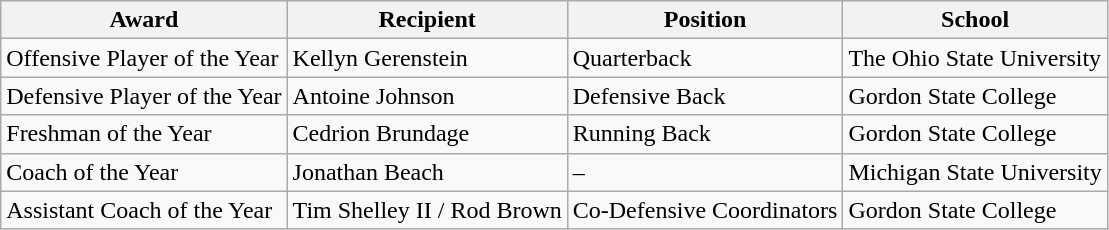<table class="wikitable">
<tr>
<th>Award</th>
<th>Recipient</th>
<th>Position</th>
<th>School</th>
</tr>
<tr>
<td>Offensive Player of the Year</td>
<td>Kellyn Gerenstein</td>
<td>Quarterback</td>
<td>The Ohio State University</td>
</tr>
<tr>
<td>Defensive Player of the Year</td>
<td>Antoine Johnson</td>
<td>Defensive Back</td>
<td>Gordon State College</td>
</tr>
<tr>
<td>Freshman of the Year</td>
<td>Cedrion Brundage</td>
<td>Running Back</td>
<td>Gordon State College</td>
</tr>
<tr>
<td>Coach of the Year</td>
<td>Jonathan Beach</td>
<td>–</td>
<td>Michigan State University</td>
</tr>
<tr>
<td>Assistant Coach of the Year</td>
<td>Tim Shelley II / Rod Brown</td>
<td>Co-Defensive Coordinators</td>
<td>Gordon State College</td>
</tr>
</table>
